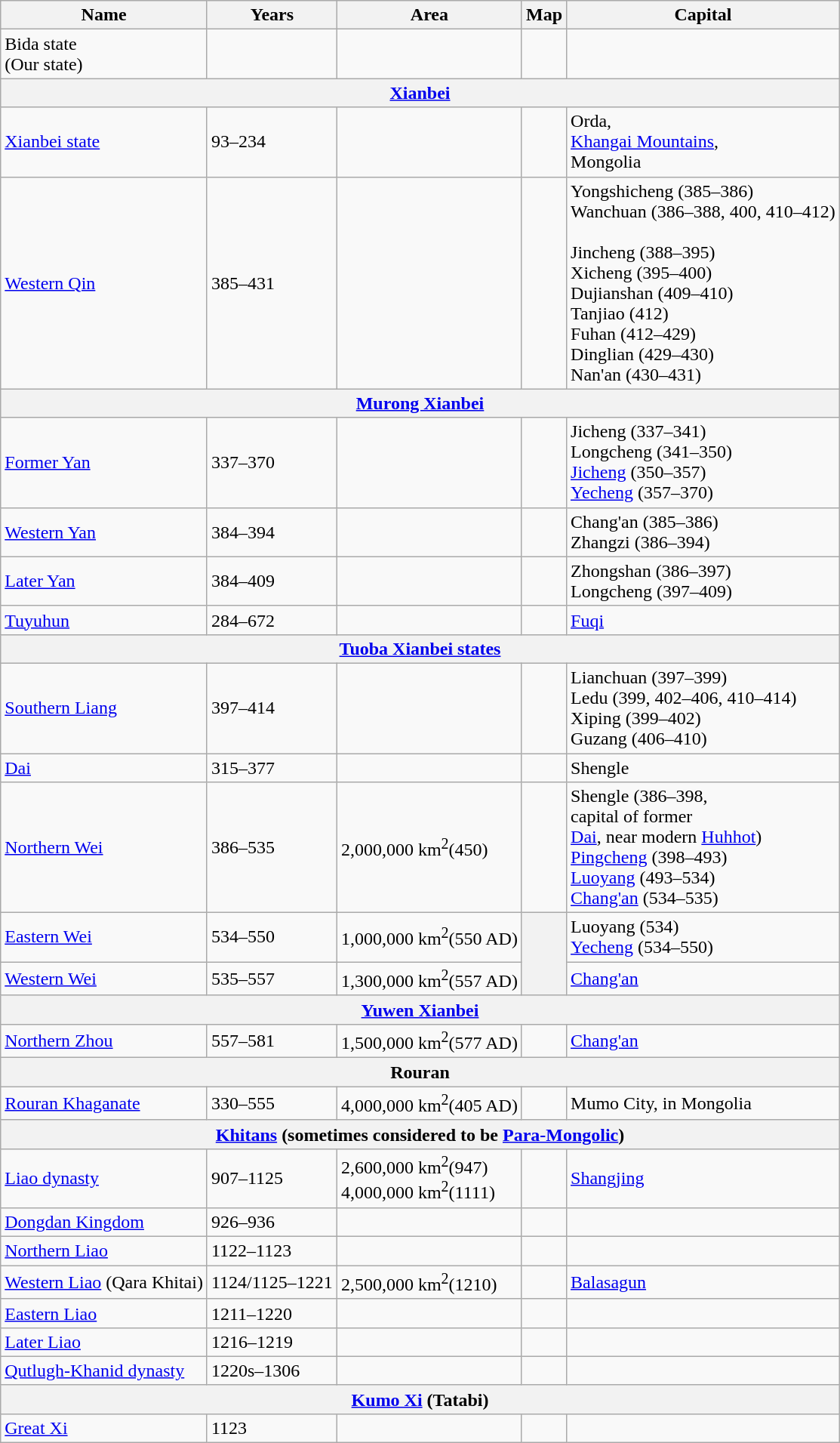<table class="wikitable">
<tr>
<th>Name</th>
<th>Years</th>
<th>Area</th>
<th>Map</th>
<th>Capital</th>
</tr>
<tr>
<td>Bida state<br>(Our state)</td>
<td></td>
<td></td>
<td></td>
<td></td>
</tr>
<tr>
<th colspan="5"><a href='#'>Xianbei</a></th>
</tr>
<tr>
<td><a href='#'>Xianbei state</a></td>
<td>93–234</td>
<td></td>
<td></td>
<td>Orda,<br><a href='#'>Khangai Mountains</a>,<br>Mongolia</td>
</tr>
<tr>
<td><a href='#'>Western Qin</a></td>
<td>385–431</td>
<td></td>
<td></td>
<td>Yongshicheng (385–386)<br>Wanchuan (386–388, 400, 410–412)<br><br>Jincheng (388–395)<br>Xicheng (395–400)<br>Dujianshan (409–410)<br>Tanjiao (412)<br>Fuhan (412–429)<br>Dinglian (429–430)<br>Nan'an (430–431)</td>
</tr>
<tr>
<th colspan="5"><a href='#'>Murong Xianbei</a></th>
</tr>
<tr>
<td><a href='#'>Former Yan</a></td>
<td>337–370</td>
<td></td>
<td></td>
<td>Jicheng (337–341)<br>Longcheng (341–350)<br><a href='#'>Jicheng</a> (350–357)<br> <a href='#'>Yecheng</a> (357–370)</td>
</tr>
<tr>
<td><a href='#'>Western Yan</a></td>
<td>384–394</td>
<td></td>
<td></td>
<td>Chang'an (385–386)<br>Zhangzi (386–394)</td>
</tr>
<tr>
<td><a href='#'>Later Yan</a></td>
<td>384–409</td>
<td></td>
<td></td>
<td>Zhongshan (386–397)<br>Longcheng (397–409)</td>
</tr>
<tr>
<td><a href='#'>Tuyuhun</a></td>
<td>284–672</td>
<td></td>
<td></td>
<td><a href='#'>Fuqi</a></td>
</tr>
<tr>
<th colspan="5"><a href='#'>Tuoba Xianbei states</a></th>
</tr>
<tr>
<td><a href='#'>Southern Liang</a></td>
<td>397–414</td>
<td></td>
<td></td>
<td>Lianchuan (397–399)<br>Ledu (399, 402–406, 410–414)<br>Xiping (399–402)<br>Guzang (406–410)</td>
</tr>
<tr>
<td><a href='#'>Dai</a></td>
<td>315–377</td>
<td></td>
<td></td>
<td>Shengle</td>
</tr>
<tr>
<td><a href='#'>Northern Wei</a></td>
<td>386–535</td>
<td>2,000,000 km<sup>2</sup>(450)</td>
<td></td>
<td>Shengle (386–398,<br>capital of former<br><a href='#'>Dai</a>, near modern <a href='#'>Huhhot</a>)<br><a href='#'>Pingcheng</a> (398–493)<br><a href='#'>Luoyang</a> (493–534)<br><a href='#'>Chang'an</a> (534–535)</td>
</tr>
<tr>
<td><a href='#'>Eastern Wei</a></td>
<td>534–550</td>
<td>1,000,000 km<sup>2</sup>(550 AD)</td>
<th rowspan="2"></th>
<td>Luoyang (534)<br><a href='#'>Yecheng</a> (534–550)</td>
</tr>
<tr>
<td><a href='#'>Western Wei</a></td>
<td>535–557</td>
<td>1,300,000 km<sup>2</sup>(557 AD)</td>
<td><a href='#'>Chang'an</a></td>
</tr>
<tr>
<th colspan="5"><a href='#'>Yuwen Xianbei</a></th>
</tr>
<tr>
<td><a href='#'>Northern Zhou</a></td>
<td>557–581</td>
<td>1,500,000 km<sup>2</sup>(577 AD)</td>
<td></td>
<td><a href='#'>Chang'an</a></td>
</tr>
<tr>
<th colspan="5">Rouran</th>
</tr>
<tr>
<td><a href='#'>Rouran Khaganate</a></td>
<td>330–555</td>
<td>4,000,000 km<sup>2</sup>(405 AD)</td>
<td></td>
<td>Mumo City, in Mongolia</td>
</tr>
<tr>
<th colspan="5"><a href='#'>Khitans</a> (sometimes considered to be <a href='#'>Para-Mongolic</a>)</th>
</tr>
<tr>
<td><a href='#'>Liao dynasty</a></td>
<td>907–1125</td>
<td>2,600,000 km<sup>2</sup>(947)<br>4,000,000 km<sup>2</sup>(1111)</td>
<td></td>
<td><a href='#'>Shangjing</a></td>
</tr>
<tr>
<td><a href='#'>Dongdan Kingdom</a></td>
<td>926–936</td>
<td></td>
<td></td>
<td></td>
</tr>
<tr>
<td><a href='#'>Northern Liao</a></td>
<td>1122–1123</td>
<td></td>
<td></td>
<td></td>
</tr>
<tr>
<td><a href='#'>Western Liao</a> (Qara Khitai)</td>
<td>1124/1125–1221</td>
<td>2,500,000 km<sup>2</sup>(1210)</td>
<td></td>
<td><a href='#'>Balasagun</a></td>
</tr>
<tr>
<td><a href='#'>Eastern Liao</a></td>
<td>1211–1220</td>
<td></td>
<td></td>
<td></td>
</tr>
<tr>
<td><a href='#'>Later Liao</a></td>
<td>1216–1219</td>
<td></td>
<td></td>
<td></td>
</tr>
<tr>
<td><a href='#'>Qutlugh-Khanid dynasty</a></td>
<td>1220s–1306</td>
<td></td>
<td></td>
<td></td>
</tr>
<tr>
<th colspan="5"><a href='#'>Kumo Xi</a> (Tatabi)</th>
</tr>
<tr>
<td><a href='#'>Great Xi</a></td>
<td>1123</td>
<td></td>
<td></td>
<td></td>
</tr>
</table>
